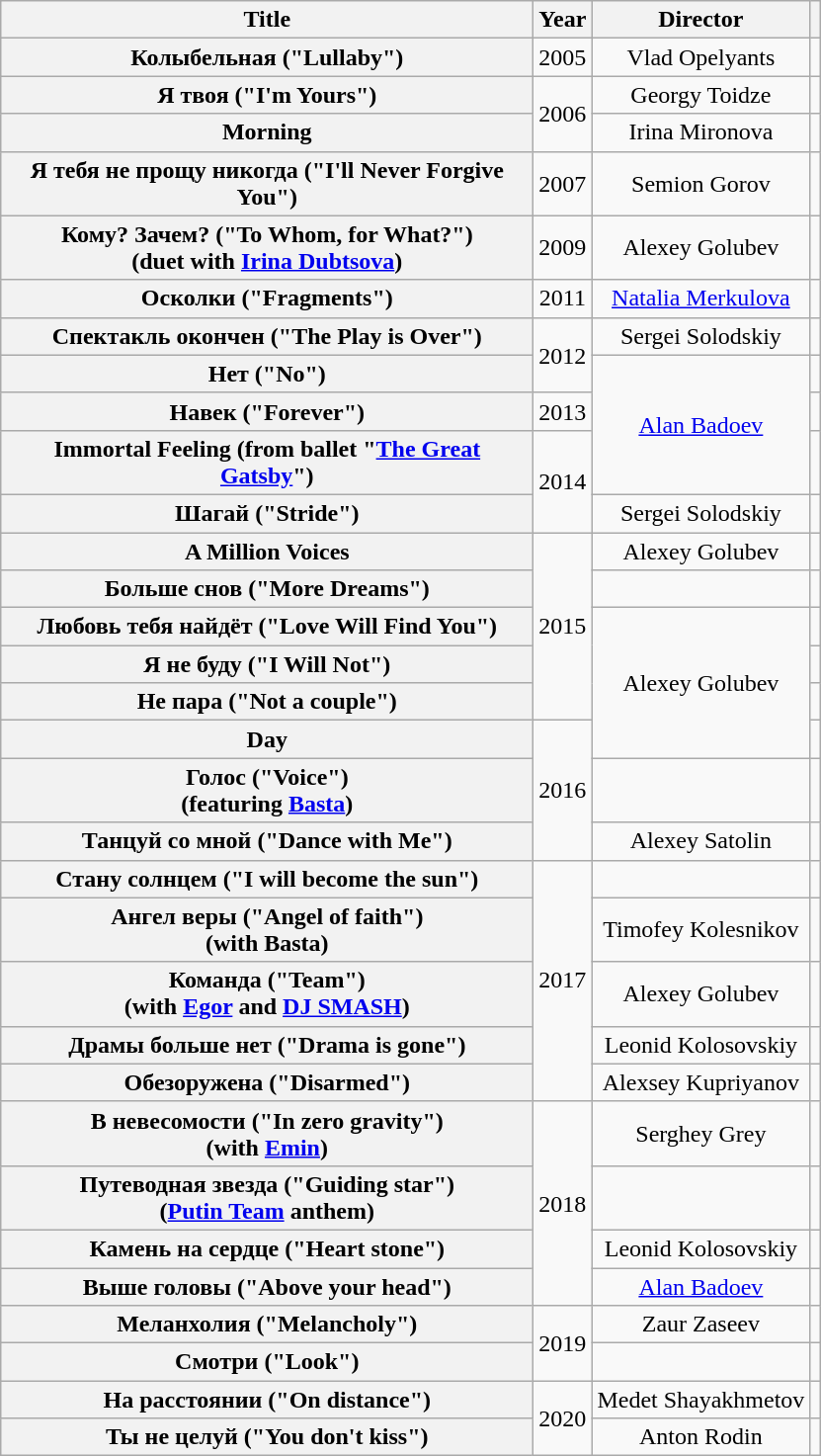<table class="wikitable plainrowheaders" style="text-align:center;">
<tr>
<th scope="col" style="width:22em;">Title</th>
<th scope="col" style="width:1em;">Year</th>
<th scope="col">Director</th>
<th scope="col"></th>
</tr>
<tr>
<th scope="row">Колыбельная <span>("Lullaby")</span></th>
<td>2005</td>
<td>Vlad Opelyants</td>
<td></td>
</tr>
<tr>
<th scope="row">Я твоя <span>("I'm Yours")</span></th>
<td rowspan="2">2006</td>
<td>Georgy Toidze</td>
<td></td>
</tr>
<tr>
<th scope="row">Morning</th>
<td>Irina Mironova</td>
<td></td>
</tr>
<tr>
<th scope="row">Я тебя не прощу никогда <span>("I'll Never Forgive You")</span></th>
<td>2007</td>
<td>Semion Gorov</td>
<td></td>
</tr>
<tr>
<th scope="row">Кому? Зачем? <span>("To Whom, for What?")</span><br><span>(duet with <a href='#'>Irina Dubtsova</a>)</span></th>
<td>2009</td>
<td>Alexey Golubev</td>
<td></td>
</tr>
<tr>
<th scope="row">Осколки <span>("Fragments")</span></th>
<td>2011</td>
<td><a href='#'>Natalia Merkulova</a></td>
<td></td>
</tr>
<tr>
<th scope="row">Спектакль окончен <span>("The Play is Over")</span></th>
<td rowspan="2">2012</td>
<td>Sergei Solodskiy</td>
<td></td>
</tr>
<tr>
<th scope="row">Нет <span>("No")</span></th>
<td rowspan="3"><a href='#'>Alan Badoev</a></td>
<td></td>
</tr>
<tr>
<th scope="row">Навек <span>("Forever")</span></th>
<td>2013</td>
<td></td>
</tr>
<tr>
<th scope="row">Immortal Feeling (from ballet "<a href='#'>The Great Gatsby</a>")</th>
<td rowspan="2">2014</td>
<td></td>
</tr>
<tr>
<th scope="row">Шагай <span>("Stride")</span></th>
<td>Sergei Solodskiy</td>
<td></td>
</tr>
<tr>
<th scope="row">A Million Voices</th>
<td rowspan="5">2015</td>
<td>Alexey Golubev</td>
<td></td>
</tr>
<tr>
<th scope="row">Больше снов <span>("More Dreams")</span></th>
<td></td>
<td></td>
</tr>
<tr>
<th scope="row">Любовь тебя найдёт <span>("Love Will Find You")</span></th>
<td rowspan="4">Alexey Golubev</td>
<td></td>
</tr>
<tr>
<th scope="row">Я не буду <span>("I Will Not")</span></th>
<td></td>
</tr>
<tr>
<th scope="row">Не пара <span>("Not a couple")</span></th>
<td></td>
</tr>
<tr>
<th scope="row">Day</th>
<td rowspan="3">2016</td>
<td></td>
</tr>
<tr>
<th scope="row">Голос <span>("Voice")</span><br><span>(featuring <a href='#'>Basta</a>)</span></th>
<td></td>
<td></td>
</tr>
<tr>
<th scope="row">Танцуй со мной <span>("Dance with Me")</span></th>
<td>Alexey Satolin</td>
<td></td>
</tr>
<tr>
<th scope="row">Стану солнцем <span>("I will become the sun")</span></th>
<td rowspan="5">2017</td>
<td></td>
<td></td>
</tr>
<tr>
<th scope="row">Ангел веры <span>("Angel of faith")</span><br><span>(with Basta)</span></th>
<td>Timofey Kolesnikov</td>
<td></td>
</tr>
<tr>
<th scope="row">Команда <span>("Team")</span><br><span>(with <a href='#'>Egor</a> and <a href='#'>DJ SMASH</a>)</span></th>
<td>Alexey Golubev</td>
<td></td>
</tr>
<tr>
<th scope="row">Драмы больше нет <span>("Drama is gone")</span></th>
<td>Leonid Kolosovskiy</td>
<td></td>
</tr>
<tr>
<th scope="row">Обезоружена <span>("Disarmed")</span></th>
<td>Alexsey Kupriyanov</td>
<td></td>
</tr>
<tr>
<th scope="row">В невесомости <span>("In zero gravity")</span><br><span>(with <a href='#'>Emin</a>)</span></th>
<td rowspan="4">2018</td>
<td>Serghey Grey</td>
<td></td>
</tr>
<tr>
<th scope="row">Путеводная звезда <span>("Guiding star")</span><br><span>(<a href='#'>Putin Team</a> anthem)</span></th>
<td></td>
<td></td>
</tr>
<tr>
<th scope="row">Камень на сердце <span>("Heart stone")</span></th>
<td>Leonid Kolosovskiy</td>
<td></td>
</tr>
<tr>
<th scope="row">Выше головы <span>("Above your head")</span></th>
<td><a href='#'>Alan Badoev</a></td>
<td></td>
</tr>
<tr>
<th scope="row">Меланхолия <span>("Melancholy")</span></th>
<td rowspan="2">2019</td>
<td>Zaur Zaseev</td>
<td></td>
</tr>
<tr>
<th scope="row">Смотри <span>("Look")</span></th>
<td></td>
<td></td>
</tr>
<tr>
<th scope="row">На расстоянии <span>("On distance")</span></th>
<td rowspan="2">2020</td>
<td>Medet Shayakhmetov</td>
<td></td>
</tr>
<tr>
<th scope="row">Ты не целуй <span>("You don't kiss")</span></th>
<td>Anton Rodin</td>
<td></td>
</tr>
</table>
